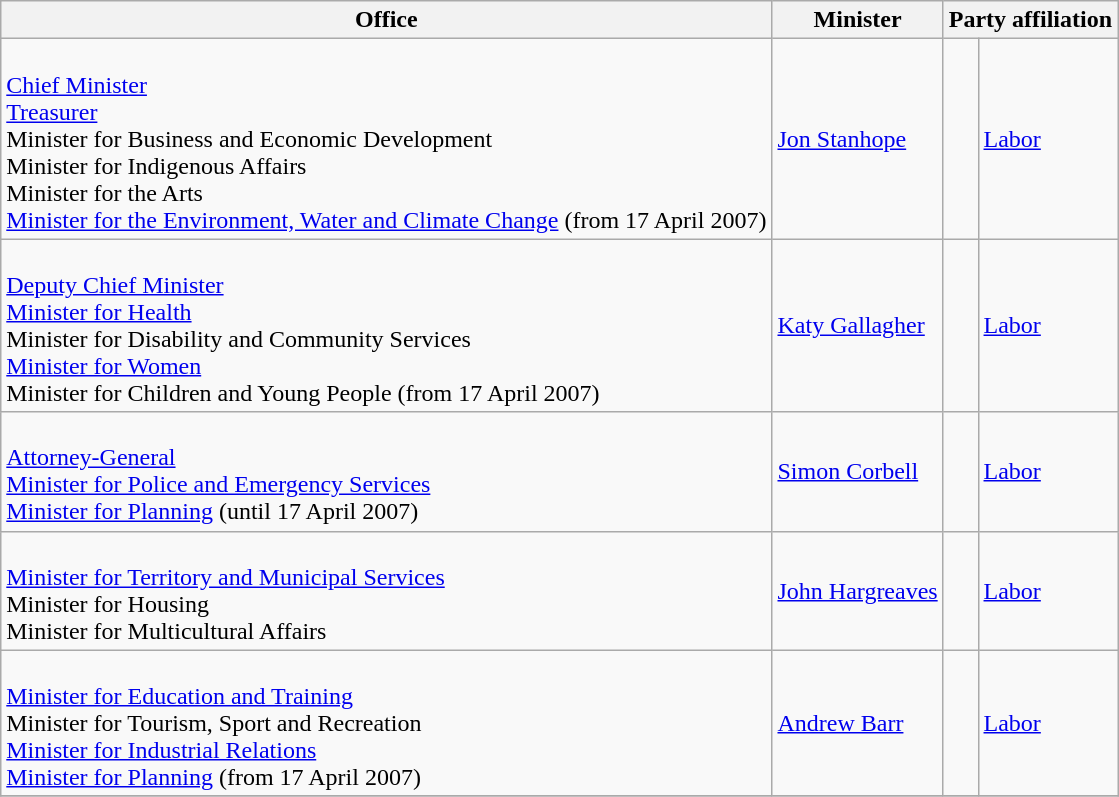<table class="wikitable">
<tr>
<th>Office</th>
<th>Minister</th>
<th colspan=2>Party affiliation</th>
</tr>
<tr>
<td><br><a href='#'>Chief Minister</a><br>
<a href='#'>Treasurer</a><br>
Minister for Business and Economic Development<br>
Minister for Indigenous Affairs<br>
Minister for the Arts<br>
<a href='#'>Minister for the Environment, Water and Climate Change</a> (from 17 April 2007)</td>
<td><a href='#'>Jon Stanhope</a></td>
<td> </td>
<td><a href='#'>Labor</a></td>
</tr>
<tr>
<td><br><a href='#'>Deputy Chief Minister</a><br>
<a href='#'>Minister for Health</a><br>
Minister for Disability and Community Services<br>
<a href='#'>Minister for Women</a><br>
Minister for Children and Young People (from 17 April 2007)</td>
<td><a href='#'>Katy Gallagher</a></td>
<td> </td>
<td><a href='#'>Labor</a></td>
</tr>
<tr>
<td><br><a href='#'>Attorney-General</a><br>
<a href='#'>Minister for Police and Emergency Services</a><br>
<a href='#'>Minister for Planning</a> (until 17 April 2007)</td>
<td><a href='#'>Simon Corbell</a></td>
<td> </td>
<td><a href='#'>Labor</a></td>
</tr>
<tr>
<td><br><a href='#'>Minister for Territory and Municipal Services</a><br>
Minister for Housing<br>
Minister for Multicultural Affairs</td>
<td><a href='#'>John Hargreaves</a></td>
<td> </td>
<td><a href='#'>Labor</a></td>
</tr>
<tr>
<td><br><a href='#'>Minister for Education and Training</a><br>
Minister for Tourism, Sport and Recreation<br>
<a href='#'>Minister for Industrial Relations</a><br>
<a href='#'>Minister for Planning</a> (from 17 April 2007)</td>
<td><a href='#'>Andrew Barr</a></td>
<td> </td>
<td><a href='#'>Labor</a></td>
</tr>
<tr>
</tr>
</table>
